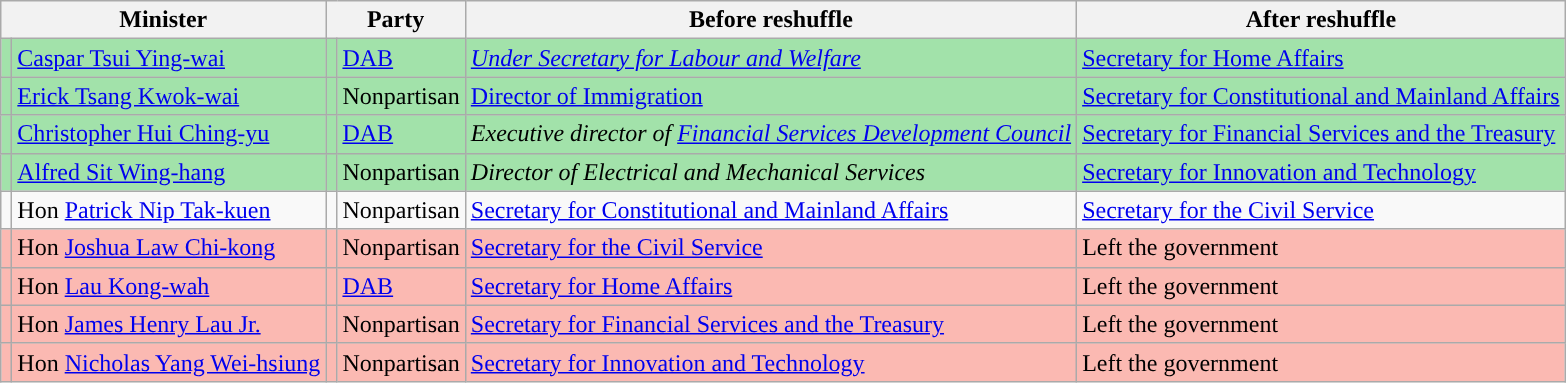<table class="wikitable">
<tr>
<th colspan="2">Minister</th>
<th colspan="2">Party</th>
<th>Before reshuffle</th>
<th>After reshuffle</th>
</tr>
<tr style="background:#A2E2AA">
<td></td>
<td><a href='#'>Caspar Tsui Ying-wai</a></td>
<td></td>
<td><a href='#'>DAB</a></td>
<td><em><a href='#'>Under Secretary for Labour and Welfare</a></em></td>
<td><a href='#'>Secretary for Home Affairs</a></td>
</tr>
<tr style="background:#A2E2AA">
<td></td>
<td><a href='#'>Erick Tsang Kwok-wai</a> </td>
<td bgcolor=></td>
<td>Nonpartisan</td>
<td><a href='#'>Director of Immigration</a></td>
<td><a href='#'>Secretary for Constitutional and Mainland Affairs</a></td>
</tr>
<tr style="background:#A2E2AA">
<td></td>
<td><a href='#'>Christopher Hui Ching-yu</a></td>
<td></td>
<td><a href='#'>DAB</a></td>
<td><em>Executive director of <a href='#'>Financial Services Development Council</a></em></td>
<td><a href='#'>Secretary for Financial Services and the Treasury</a></td>
</tr>
<tr style="background:#A2E2AA">
<td></td>
<td><a href='#'>Alfred Sit Wing-hang</a> </td>
<td bgcolor=></td>
<td>Nonpartisan</td>
<td><em>Director of Electrical and Mechanical Services</em></td>
<td><a href='#'>Secretary for Innovation and Technology</a></td>
</tr>
<tr>
<td></td>
<td>Hon <a href='#'>Patrick Nip Tak-kuen</a> </td>
<td bgcolor=></td>
<td>Nonpartisan</td>
<td><a href='#'>Secretary for Constitutional and Mainland Affairs</a></td>
<td><a href='#'>Secretary for the Civil Service</a></td>
</tr>
<tr style="background:#FBB9B2">
<td></td>
<td>Hon <a href='#'>Joshua Law Chi-kong</a> </td>
<td bgcolor=></td>
<td>Nonpartisan</td>
<td><a href='#'>Secretary for the Civil Service</a></td>
<td>Left the government</td>
</tr>
<tr style="background:#FBB9B2">
<td></td>
<td>Hon <a href='#'>Lau Kong-wah</a> </td>
<td bgcolor=></td>
<td><a href='#'>DAB</a></td>
<td><a href='#'>Secretary for Home Affairs</a></td>
<td>Left the government</td>
</tr>
<tr style="background:#FBB9B2">
<td></td>
<td>Hon <a href='#'>James Henry Lau Jr.</a> </td>
<td></td>
<td>Nonpartisan</td>
<td><a href='#'>Secretary for Financial Services and the Treasury</a></td>
<td>Left the government</td>
</tr>
<tr style="background:#FBB9B2">
<td></td>
<td>Hon <a href='#'>Nicholas Yang Wei-hsiung</a> </td>
<td bgcolor=></td>
<td>Nonpartisan</td>
<td><a href='#'>Secretary for Innovation and Technology</a></td>
<td>Left the government</td>
</tr>
</table>
